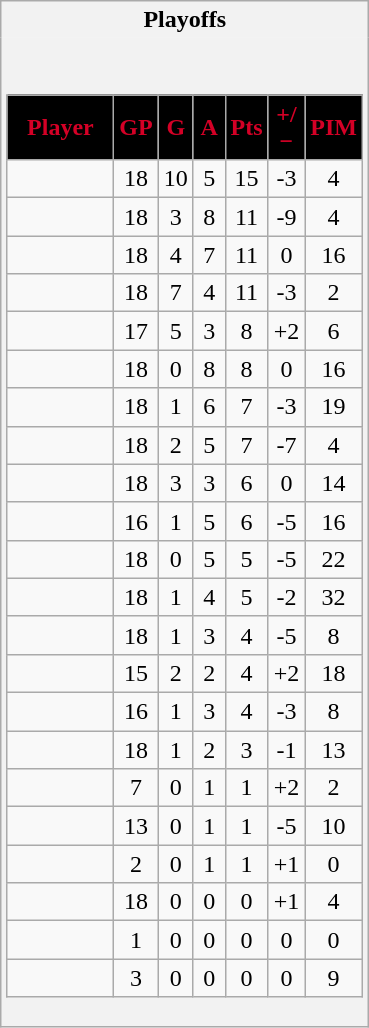<table class="wikitable" style="border: 1px solid #aaa;">
<tr>
<th style="border: 0;">Playoffs</th>
</tr>
<tr>
<td style="background: #f2f2f2; border: 0; text-align: center;"><br><table class="wikitable sortable" width="100%">
<tr align=center>
<th style="background:black;color:#d40026;" width="40%">Player</th>
<th style="background:black;color:#d40026;" width="10%">GP</th>
<th style="background:black;color:#d40026;" width="10%">G</th>
<th style="background:black;color:#d40026;" width="10%">A</th>
<th style="background:black;color:#d40026;" width="10%">Pts</th>
<th style="background:black;color:#d40026;" width="10%">+/−</th>
<th style="background:black;color:#d40026;" width="10%">PIM</th>
</tr>
<tr align=center>
<td></td>
<td>18</td>
<td>10</td>
<td>5</td>
<td>15</td>
<td>-3</td>
<td>4</td>
</tr>
<tr align=center>
<td></td>
<td>18</td>
<td>3</td>
<td>8</td>
<td>11</td>
<td>-9</td>
<td>4</td>
</tr>
<tr align=center>
<td></td>
<td>18</td>
<td>4</td>
<td>7</td>
<td>11</td>
<td>0</td>
<td>16</td>
</tr>
<tr align=center>
<td></td>
<td>18</td>
<td>7</td>
<td>4</td>
<td>11</td>
<td>-3</td>
<td>2</td>
</tr>
<tr align=center>
<td></td>
<td>17</td>
<td>5</td>
<td>3</td>
<td>8</td>
<td>+2</td>
<td>6</td>
</tr>
<tr align=center>
<td></td>
<td>18</td>
<td>0</td>
<td>8</td>
<td>8</td>
<td>0</td>
<td>16</td>
</tr>
<tr align=center>
<td></td>
<td>18</td>
<td>1</td>
<td>6</td>
<td>7</td>
<td>-3</td>
<td>19</td>
</tr>
<tr align=center>
<td></td>
<td>18</td>
<td>2</td>
<td>5</td>
<td>7</td>
<td>-7</td>
<td>4</td>
</tr>
<tr align=center>
<td></td>
<td>18</td>
<td>3</td>
<td>3</td>
<td>6</td>
<td>0</td>
<td>14</td>
</tr>
<tr align=center>
<td></td>
<td>16</td>
<td>1</td>
<td>5</td>
<td>6</td>
<td>-5</td>
<td>16</td>
</tr>
<tr align=center>
<td></td>
<td>18</td>
<td>0</td>
<td>5</td>
<td>5</td>
<td>-5</td>
<td>22</td>
</tr>
<tr align=center>
<td></td>
<td>18</td>
<td>1</td>
<td>4</td>
<td>5</td>
<td>-2</td>
<td>32</td>
</tr>
<tr align=center>
<td></td>
<td>18</td>
<td>1</td>
<td>3</td>
<td>4</td>
<td>-5</td>
<td>8</td>
</tr>
<tr align=center>
<td></td>
<td>15</td>
<td>2</td>
<td>2</td>
<td>4</td>
<td>+2</td>
<td>18</td>
</tr>
<tr align=center>
<td></td>
<td>16</td>
<td>1</td>
<td>3</td>
<td>4</td>
<td>-3</td>
<td>8</td>
</tr>
<tr align=center>
<td></td>
<td>18</td>
<td>1</td>
<td>2</td>
<td>3</td>
<td>-1</td>
<td>13</td>
</tr>
<tr align=center>
<td></td>
<td>7</td>
<td>0</td>
<td>1</td>
<td>1</td>
<td>+2</td>
<td>2</td>
</tr>
<tr align=center>
<td></td>
<td>13</td>
<td>0</td>
<td>1</td>
<td>1</td>
<td>-5</td>
<td>10</td>
</tr>
<tr align=center>
<td></td>
<td>2</td>
<td>0</td>
<td>1</td>
<td>1</td>
<td>+1</td>
<td>0</td>
</tr>
<tr align=center>
<td></td>
<td>18</td>
<td>0</td>
<td>0</td>
<td>0</td>
<td>+1</td>
<td>4</td>
</tr>
<tr align=center>
<td></td>
<td>1</td>
<td>0</td>
<td>0</td>
<td>0</td>
<td>0</td>
<td>0</td>
</tr>
<tr align=center>
<td></td>
<td>3</td>
<td>0</td>
<td>0</td>
<td>0</td>
<td>0</td>
<td>9</td>
</tr>
</table>
</td>
</tr>
</table>
